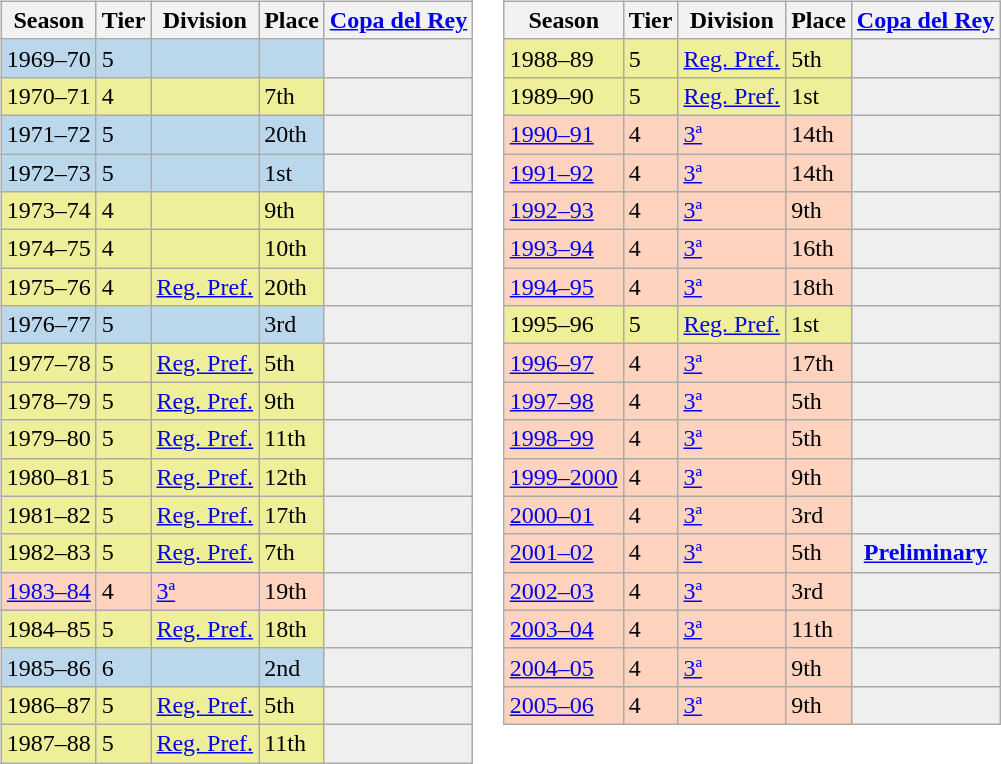<table>
<tr>
<td valign="top" width=0%><br><table class="wikitable">
<tr style="background:#f0f6fa;">
<th>Season</th>
<th>Tier</th>
<th>Division</th>
<th>Place</th>
<th><a href='#'>Copa del Rey</a></th>
</tr>
<tr>
<td style="background:#BBD7EC;">1969–70</td>
<td style="background:#BBD7EC;">5</td>
<td style="background:#BBD7EC;"></td>
<td style="background:#BBD7EC;"></td>
<th style="background:#efefef;"></th>
</tr>
<tr>
<td style="background:#EFEF99;">1970–71</td>
<td style="background:#EFEF99;">4</td>
<td style="background:#EFEF99;"></td>
<td style="background:#EFEF99;">7th</td>
<th style="background:#efefef;"></th>
</tr>
<tr>
<td style="background:#BBD7EC;">1971–72</td>
<td style="background:#BBD7EC;">5</td>
<td style="background:#BBD7EC;"></td>
<td style="background:#BBD7EC;">20th</td>
<th style="background:#efefef;"></th>
</tr>
<tr>
<td style="background:#BBD7EC;">1972–73</td>
<td style="background:#BBD7EC;">5</td>
<td style="background:#BBD7EC;"></td>
<td style="background:#BBD7EC;">1st</td>
<th style="background:#efefef;"></th>
</tr>
<tr>
<td style="background:#EFEF99;">1973–74</td>
<td style="background:#EFEF99;">4</td>
<td style="background:#EFEF99;"></td>
<td style="background:#EFEF99;">9th</td>
<th style="background:#efefef;"></th>
</tr>
<tr>
<td style="background:#EFEF99;">1974–75</td>
<td style="background:#EFEF99;">4</td>
<td style="background:#EFEF99;"></td>
<td style="background:#EFEF99;">10th</td>
<th style="background:#efefef;"></th>
</tr>
<tr>
<td style="background:#EFEF99;">1975–76</td>
<td style="background:#EFEF99;">4</td>
<td style="background:#EFEF99;"><a href='#'>Reg. Pref.</a></td>
<td style="background:#EFEF99;">20th</td>
<th style="background:#efefef;"></th>
</tr>
<tr>
<td style="background:#BBD7EC;">1976–77</td>
<td style="background:#BBD7EC;">5</td>
<td style="background:#BBD7EC;"></td>
<td style="background:#BBD7EC;">3rd</td>
<th style="background:#efefef;"></th>
</tr>
<tr>
<td style="background:#EFEF99;">1977–78</td>
<td style="background:#EFEF99;">5</td>
<td style="background:#EFEF99;"><a href='#'>Reg. Pref.</a></td>
<td style="background:#EFEF99;">5th</td>
<th style="background:#efefef;"></th>
</tr>
<tr>
<td style="background:#EFEF99;">1978–79</td>
<td style="background:#EFEF99;">5</td>
<td style="background:#EFEF99;"><a href='#'>Reg. Pref.</a></td>
<td style="background:#EFEF99;">9th</td>
<th style="background:#efefef;"></th>
</tr>
<tr>
<td style="background:#EFEF99;">1979–80</td>
<td style="background:#EFEF99;">5</td>
<td style="background:#EFEF99;"><a href='#'>Reg. Pref.</a></td>
<td style="background:#EFEF99;">11th</td>
<th style="background:#efefef;"></th>
</tr>
<tr>
<td style="background:#EFEF99;">1980–81</td>
<td style="background:#EFEF99;">5</td>
<td style="background:#EFEF99;"><a href='#'>Reg. Pref.</a></td>
<td style="background:#EFEF99;">12th</td>
<th style="background:#efefef;"></th>
</tr>
<tr>
<td style="background:#EFEF99;">1981–82</td>
<td style="background:#EFEF99;">5</td>
<td style="background:#EFEF99;"><a href='#'>Reg. Pref.</a></td>
<td style="background:#EFEF99;">17th</td>
<th style="background:#efefef;"></th>
</tr>
<tr>
<td style="background:#EFEF99;">1982–83</td>
<td style="background:#EFEF99;">5</td>
<td style="background:#EFEF99;"><a href='#'>Reg. Pref.</a></td>
<td style="background:#EFEF99;">7th</td>
<th style="background:#efefef;"></th>
</tr>
<tr>
<td style="background:#FFD3BD;"><a href='#'>1983–84</a></td>
<td style="background:#FFD3BD;">4</td>
<td style="background:#FFD3BD;"><a href='#'>3ª</a></td>
<td style="background:#FFD3BD;">19th</td>
<th style="background:#efefef;"></th>
</tr>
<tr>
<td style="background:#EFEF99;">1984–85</td>
<td style="background:#EFEF99;">5</td>
<td style="background:#EFEF99;"><a href='#'>Reg. Pref.</a></td>
<td style="background:#EFEF99;">18th</td>
<th style="background:#efefef;"></th>
</tr>
<tr>
<td style="background:#BBD7EC;">1985–86</td>
<td style="background:#BBD7EC;">6</td>
<td style="background:#BBD7EC;"></td>
<td style="background:#BBD7EC;">2nd</td>
<th style="background:#efefef;"></th>
</tr>
<tr>
<td style="background:#EFEF99;">1986–87</td>
<td style="background:#EFEF99;">5</td>
<td style="background:#EFEF99;"><a href='#'>Reg. Pref.</a></td>
<td style="background:#EFEF99;">5th</td>
<th style="background:#efefef;"></th>
</tr>
<tr>
<td style="background:#EFEF99;">1987–88</td>
<td style="background:#EFEF99;">5</td>
<td style="background:#EFEF99;"><a href='#'>Reg. Pref.</a></td>
<td style="background:#EFEF99;">11th</td>
<th style="background:#efefef;"></th>
</tr>
</table>
</td>
<td valign="top" width=0%><br><table class="wikitable">
<tr style="background:#f0f6fa;">
<th>Season</th>
<th>Tier</th>
<th>Division</th>
<th>Place</th>
<th><a href='#'>Copa del Rey</a></th>
</tr>
<tr>
<td style="background:#EFEF99;">1988–89</td>
<td style="background:#EFEF99;">5</td>
<td style="background:#EFEF99;"><a href='#'>Reg. Pref.</a></td>
<td style="background:#EFEF99;">5th</td>
<th style="background:#efefef;"></th>
</tr>
<tr>
<td style="background:#EFEF99;">1989–90</td>
<td style="background:#EFEF99;">5</td>
<td style="background:#EFEF99;"><a href='#'>Reg. Pref.</a></td>
<td style="background:#EFEF99;">1st</td>
<th style="background:#efefef;"></th>
</tr>
<tr>
<td style="background:#FFD3BD;"><a href='#'>1990–91</a></td>
<td style="background:#FFD3BD;">4</td>
<td style="background:#FFD3BD;"><a href='#'>3ª</a></td>
<td style="background:#FFD3BD;">14th</td>
<th style="background:#efefef;"></th>
</tr>
<tr>
<td style="background:#FFD3BD;"><a href='#'>1991–92</a></td>
<td style="background:#FFD3BD;">4</td>
<td style="background:#FFD3BD;"><a href='#'>3ª</a></td>
<td style="background:#FFD3BD;">14th</td>
<th style="background:#efefef;"></th>
</tr>
<tr>
<td style="background:#FFD3BD;"><a href='#'>1992–93</a></td>
<td style="background:#FFD3BD;">4</td>
<td style="background:#FFD3BD;"><a href='#'>3ª</a></td>
<td style="background:#FFD3BD;">9th</td>
<th style="background:#efefef;"></th>
</tr>
<tr>
<td style="background:#FFD3BD;"><a href='#'>1993–94</a></td>
<td style="background:#FFD3BD;">4</td>
<td style="background:#FFD3BD;"><a href='#'>3ª</a></td>
<td style="background:#FFD3BD;">16th</td>
<th style="background:#efefef;"></th>
</tr>
<tr>
<td style="background:#FFD3BD;"><a href='#'>1994–95</a></td>
<td style="background:#FFD3BD;">4</td>
<td style="background:#FFD3BD;"><a href='#'>3ª</a></td>
<td style="background:#FFD3BD;">18th</td>
<th style="background:#efefef;"></th>
</tr>
<tr>
<td style="background:#EFEF99;">1995–96</td>
<td style="background:#EFEF99;">5</td>
<td style="background:#EFEF99;"><a href='#'>Reg. Pref.</a></td>
<td style="background:#EFEF99;">1st</td>
<th style="background:#efefef;"></th>
</tr>
<tr>
<td style="background:#FFD3BD;"><a href='#'>1996–97</a></td>
<td style="background:#FFD3BD;">4</td>
<td style="background:#FFD3BD;"><a href='#'>3ª</a></td>
<td style="background:#FFD3BD;">17th</td>
<th style="background:#efefef;"></th>
</tr>
<tr>
<td style="background:#FFD3BD;"><a href='#'>1997–98</a></td>
<td style="background:#FFD3BD;">4</td>
<td style="background:#FFD3BD;"><a href='#'>3ª</a></td>
<td style="background:#FFD3BD;">5th</td>
<th style="background:#efefef;"></th>
</tr>
<tr>
<td style="background:#FFD3BD;"><a href='#'>1998–99</a></td>
<td style="background:#FFD3BD;">4</td>
<td style="background:#FFD3BD;"><a href='#'>3ª</a></td>
<td style="background:#FFD3BD;">5th</td>
<th style="background:#efefef;"></th>
</tr>
<tr>
<td style="background:#FFD3BD;"><a href='#'>1999–2000</a></td>
<td style="background:#FFD3BD;">4</td>
<td style="background:#FFD3BD;"><a href='#'>3ª</a></td>
<td style="background:#FFD3BD;">9th</td>
<th style="background:#efefef;"></th>
</tr>
<tr>
<td style="background:#FFD3BD;"><a href='#'>2000–01</a></td>
<td style="background:#FFD3BD;">4</td>
<td style="background:#FFD3BD;"><a href='#'>3ª</a></td>
<td style="background:#FFD3BD;">3rd</td>
<th style="background:#efefef;"></th>
</tr>
<tr>
<td style="background:#FFD3BD;"><a href='#'>2001–02</a></td>
<td style="background:#FFD3BD;">4</td>
<td style="background:#FFD3BD;"><a href='#'>3ª</a></td>
<td style="background:#FFD3BD;">5th</td>
<th style="background:#efefef;"><a href='#'>Preliminary</a></th>
</tr>
<tr>
<td style="background:#FFD3BD;"><a href='#'>2002–03</a></td>
<td style="background:#FFD3BD;">4</td>
<td style="background:#FFD3BD;"><a href='#'>3ª</a></td>
<td style="background:#FFD3BD;">3rd</td>
<th style="background:#efefef;"></th>
</tr>
<tr>
<td style="background:#FFD3BD;"><a href='#'>2003–04</a></td>
<td style="background:#FFD3BD;">4</td>
<td style="background:#FFD3BD;"><a href='#'>3ª</a></td>
<td style="background:#FFD3BD;">11th</td>
<th style="background:#efefef;"></th>
</tr>
<tr>
<td style="background:#FFD3BD;"><a href='#'>2004–05</a></td>
<td style="background:#FFD3BD;">4</td>
<td style="background:#FFD3BD;"><a href='#'>3ª</a></td>
<td style="background:#FFD3BD;">9th</td>
<th style="background:#efefef;"></th>
</tr>
<tr>
<td style="background:#FFD3BD;"><a href='#'>2005–06</a></td>
<td style="background:#FFD3BD;">4</td>
<td style="background:#FFD3BD;"><a href='#'>3ª</a></td>
<td style="background:#FFD3BD;">9th</td>
<th style="background:#efefef;"></th>
</tr>
</table>
</td>
</tr>
</table>
